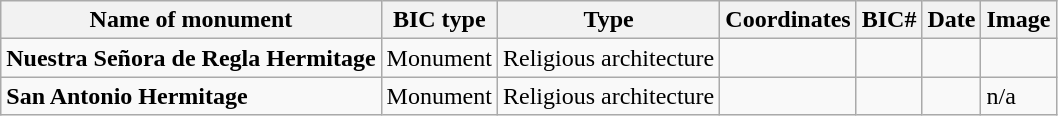<table class="wikitable">
<tr>
<th>Name of monument</th>
<th>BIC type</th>
<th>Type</th>
<th>Coordinates</th>
<th>BIC#</th>
<th>Date</th>
<th>Image</th>
</tr>
<tr>
<td><strong>Nuestra Señora de Regla Hermitage</strong></td>
<td>Monument</td>
<td>Religious architecture</td>
<td></td>
<td></td>
<td></td>
<td></td>
</tr>
<tr>
<td><strong>San Antonio Hermitage</strong></td>
<td>Monument</td>
<td>Religious architecture</td>
<td></td>
<td></td>
<td></td>
<td>n/a</td>
</tr>
</table>
